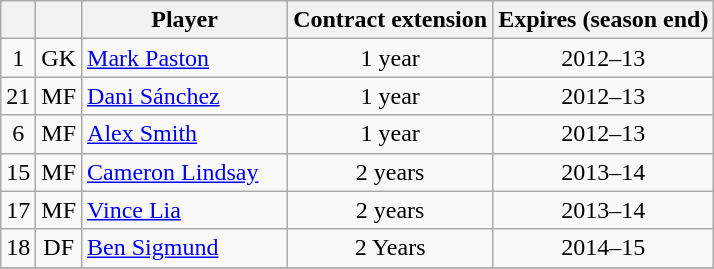<table class="wikitable sortable" style="text-align:center">
<tr>
<th></th>
<th></th>
<th width=130>Player</th>
<th>Contract extension</th>
<th>Expires (season end)</th>
</tr>
<tr>
<td>1</td>
<td>GK</td>
<td align=left> <a href='#'>Mark Paston</a></td>
<td>1 year</td>
<td align=center>2012–13</td>
</tr>
<tr>
<td>21</td>
<td>MF</td>
<td align=left> <a href='#'>Dani Sánchez</a></td>
<td>1 year</td>
<td align=center>2012–13</td>
</tr>
<tr>
<td>6</td>
<td>MF</td>
<td align=left> <a href='#'>Alex Smith</a></td>
<td>1 year</td>
<td align=center>2012–13</td>
</tr>
<tr>
<td>15</td>
<td>MF</td>
<td align=left> <a href='#'>Cameron Lindsay</a></td>
<td>2 years</td>
<td align=center>2013–14</td>
</tr>
<tr>
<td>17</td>
<td>MF</td>
<td align=left> <a href='#'>Vince Lia</a></td>
<td>2 years</td>
<td align=center>2013–14</td>
</tr>
<tr>
<td>18</td>
<td>DF</td>
<td align=left> <a href='#'>Ben Sigmund</a></td>
<td>2 Years</td>
<td align=center>2014–15</td>
</tr>
<tr>
</tr>
</table>
